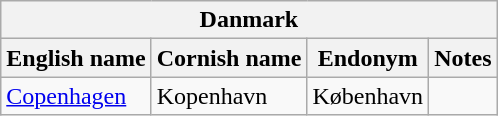<table class="wikitable sortable">
<tr>
<th colspan="24"> Danmark</th>
</tr>
<tr>
<th>English name</th>
<th>Cornish name</th>
<th>Endonym</th>
<th>Notes</th>
</tr>
<tr>
<td><a href='#'>Copenhagen</a></td>
<td>Kopenhavn</td>
<td>København</td>
<td></td>
</tr>
</table>
